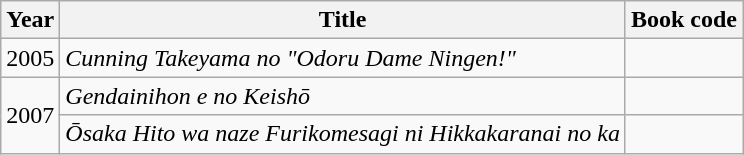<table class="wikitable">
<tr>
<th>Year</th>
<th>Title</th>
<th>Book code</th>
</tr>
<tr>
<td>2005</td>
<td><em>Cunning Takeyama no "Odoru Dame Ningen!"</em></td>
<td></td>
</tr>
<tr>
<td rowspan="2">2007</td>
<td><em>Gendainihon e no Keishō</em></td>
<td></td>
</tr>
<tr>
<td><em>Ōsaka Hito wa naze Furikomesagi ni Hikkakaranai no ka</em></td>
<td></td>
</tr>
</table>
